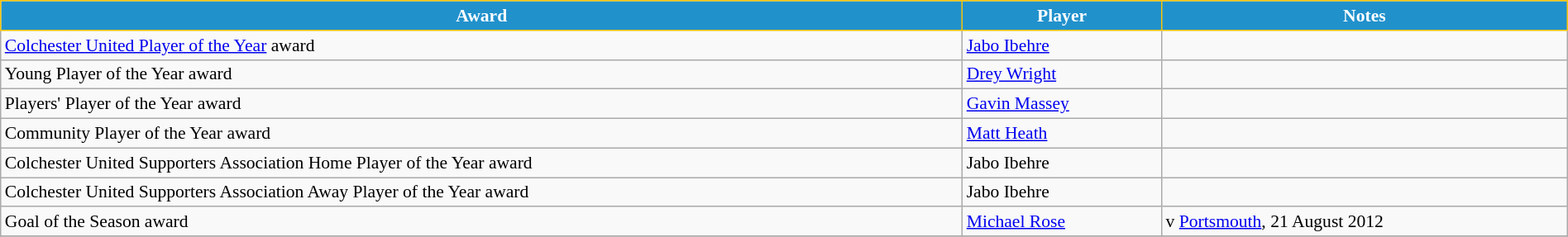<table class="wikitable" style="text-align:center; font-size:90%; width:100%;">
<tr>
<th style="background:#2191CC; color:white; border:1px solid #F7C408; text-align:center;">Award</th>
<th style="background:#2191CC; color:white; border:1px solid #F7C408; text-align:center;">Player</th>
<th style="background:#2191CC; color:white; border:1px solid #F7C408; text-align:center;">Notes</th>
</tr>
<tr>
<td align="left"><a href='#'>Colchester United Player of the Year</a> award</td>
<td align="left"> <a href='#'>Jabo Ibehre</a></td>
<td align="left"></td>
</tr>
<tr>
<td align="left">Young Player of the Year award</td>
<td align="left"> <a href='#'>Drey Wright</a></td>
<td align="left"></td>
</tr>
<tr>
<td align="left">Players' Player of the Year award</td>
<td align="left"> <a href='#'>Gavin Massey</a></td>
<td align="left"></td>
</tr>
<tr>
<td align="left">Community Player of the Year award</td>
<td align="left"> <a href='#'>Matt Heath</a></td>
<td align="left"></td>
</tr>
<tr>
<td align="left">Colchester United Supporters Association Home Player of the Year award</td>
<td align="left"> Jabo Ibehre</td>
<td align="left"></td>
</tr>
<tr>
<td align="left">Colchester United Supporters Association Away Player of the Year award</td>
<td align="left"> Jabo Ibehre</td>
<td align="left"></td>
</tr>
<tr>
<td align="left">Goal of the Season award</td>
<td align="left"> <a href='#'>Michael Rose</a></td>
<td align="left">v <a href='#'>Portsmouth</a>, 21 August 2012</td>
</tr>
<tr>
</tr>
</table>
